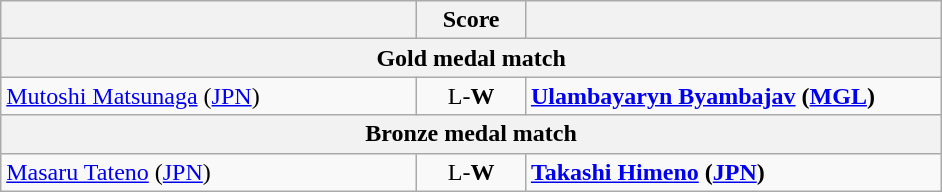<table class="wikitable" style="text-align: left; ">
<tr>
<th align="right" width="270"></th>
<th width="65">Score</th>
<th align="left" width="270"></th>
</tr>
<tr>
<th colspan=3>Gold medal match</th>
</tr>
<tr>
<td> <a href='#'>Mutoshi Matsunaga</a> (<a href='#'>JPN</a>)</td>
<td align="center">L-<strong>W</strong></td>
<td><strong> <a href='#'>Ulambayaryn Byambajav</a> (<a href='#'>MGL</a>)</strong></td>
</tr>
<tr>
<th colspan=3>Bronze medal match</th>
</tr>
<tr>
<td> <a href='#'>Masaru Tateno</a> (<a href='#'>JPN</a>)</td>
<td align="center">L-<strong>W</strong></td>
<td><strong> <a href='#'>Takashi Himeno</a> (<a href='#'>JPN</a>)</strong></td>
</tr>
</table>
